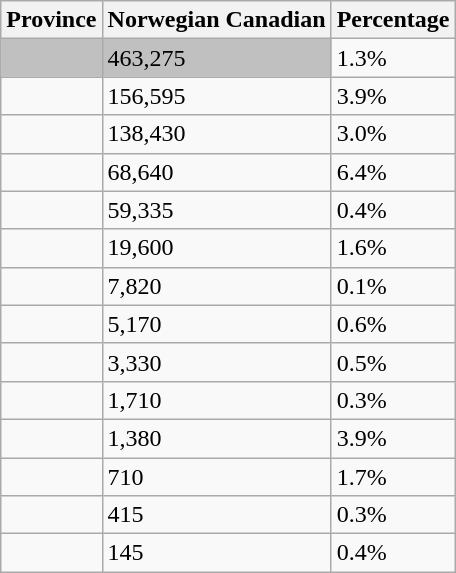<table class="wikitable sortable">
<tr>
<th>Province</th>
<th data-sort-type="number">Norwegian Canadian</th>
<th>Percentage</th>
</tr>
<tr>
<td style="background:silver"></td>
<td style="background:silver">463,275</td>
<td>1.3%</td>
</tr>
<tr>
<td></td>
<td>156,595</td>
<td>3.9%</td>
</tr>
<tr>
<td></td>
<td>138,430</td>
<td>3.0%</td>
</tr>
<tr>
<td></td>
<td>68,640</td>
<td>6.4%</td>
</tr>
<tr>
<td></td>
<td>59,335</td>
<td>0.4%</td>
</tr>
<tr>
<td></td>
<td>19,600</td>
<td>1.6%</td>
</tr>
<tr>
<td></td>
<td>7,820</td>
<td>0.1%</td>
</tr>
<tr>
<td></td>
<td>5,170</td>
<td>0.6%</td>
</tr>
<tr>
<td></td>
<td>3,330</td>
<td>0.5%</td>
</tr>
<tr>
<td></td>
<td>1,710</td>
<td>0.3%</td>
</tr>
<tr>
<td></td>
<td>1,380</td>
<td>3.9%</td>
</tr>
<tr>
<td></td>
<td>710</td>
<td>1.7%</td>
</tr>
<tr>
<td></td>
<td>415</td>
<td>0.3%</td>
</tr>
<tr>
<td></td>
<td>145</td>
<td>0.4%</td>
</tr>
</table>
